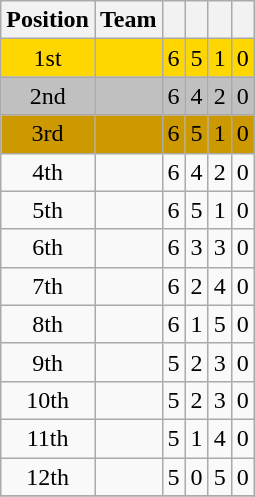<table class="wikitable" style="text-align: center;">
<tr>
<th>Position</th>
<th>Team</th>
<th></th>
<th></th>
<th></th>
<th></th>
</tr>
<tr bgcolor="gold">
<td>1st</td>
<td align=left></td>
<td>6</td>
<td>5</td>
<td>1</td>
<td>0</td>
</tr>
<tr bgcolor="silver">
<td>2nd</td>
<td align=left></td>
<td>6</td>
<td>4</td>
<td>2</td>
<td>0</td>
</tr>
<tr bgcolor="cc9900">
<td>3rd</td>
<td align=left></td>
<td>6</td>
<td>5</td>
<td>1</td>
<td>0</td>
</tr>
<tr>
<td>4th</td>
<td align=left></td>
<td>6</td>
<td>4</td>
<td>2</td>
<td>0</td>
</tr>
<tr>
<td>5th</td>
<td align=left></td>
<td>6</td>
<td>5</td>
<td>1</td>
<td>0</td>
</tr>
<tr>
<td>6th</td>
<td align=left></td>
<td>6</td>
<td>3</td>
<td>3</td>
<td>0</td>
</tr>
<tr>
<td>7th</td>
<td align=left></td>
<td>6</td>
<td>2</td>
<td>4</td>
<td>0</td>
</tr>
<tr>
<td>8th</td>
<td align=left></td>
<td>6</td>
<td>1</td>
<td>5</td>
<td>0</td>
</tr>
<tr>
<td>9th</td>
<td align=left></td>
<td>5</td>
<td>2</td>
<td>3</td>
<td>0</td>
</tr>
<tr>
<td>10th</td>
<td align=left></td>
<td>5</td>
<td>2</td>
<td>3</td>
<td>0</td>
</tr>
<tr>
<td>11th</td>
<td align=left></td>
<td>5</td>
<td>1</td>
<td>4</td>
<td>0</td>
</tr>
<tr>
<td>12th</td>
<td align=left></td>
<td>5</td>
<td>0</td>
<td>5</td>
<td>0</td>
</tr>
<tr>
</tr>
</table>
